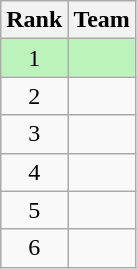<table class="wikitable">
<tr>
<th>Rank</th>
<th>Team</th>
</tr>
<tr bgcolor=bbf3bb>
<td align=center>1</td>
<td></td>
</tr>
<tr>
<td align=center>2</td>
<td></td>
</tr>
<tr>
<td align=center>3</td>
<td></td>
</tr>
<tr>
<td align=center>4</td>
<td></td>
</tr>
<tr>
<td align=center>5</td>
<td></td>
</tr>
<tr>
<td align=center>6</td>
<td></td>
</tr>
</table>
